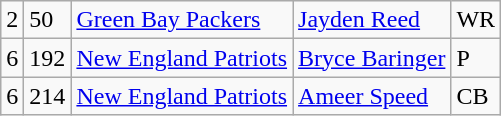<table class="wikitable">
<tr>
<td>2</td>
<td>50</td>
<td><a href='#'>Green Bay Packers</a></td>
<td><a href='#'>Jayden Reed</a></td>
<td>WR</td>
</tr>
<tr>
<td>6</td>
<td>192</td>
<td><a href='#'>New England Patriots</a></td>
<td><a href='#'>Bryce Baringer</a></td>
<td>P</td>
</tr>
<tr>
<td>6</td>
<td>214</td>
<td><a href='#'>New England Patriots</a></td>
<td><a href='#'>Ameer Speed</a></td>
<td>CB</td>
</tr>
</table>
